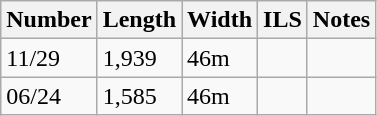<table class="wikitable">
<tr>
<th>Number</th>
<th>Length</th>
<th>Width</th>
<th>ILS</th>
<th>Notes</th>
</tr>
<tr>
<td>11/29</td>
<td>1,939</td>
<td>46m</td>
<td></td>
<td></td>
</tr>
<tr>
<td>06/24</td>
<td>1,585</td>
<td>46m</td>
<td></td>
<td></td>
</tr>
</table>
